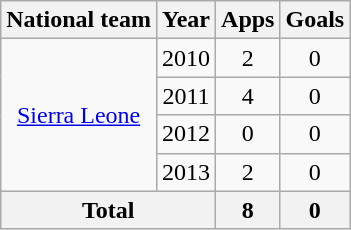<table class="wikitable" style="text-align:center">
<tr>
<th>National team</th>
<th>Year</th>
<th>Apps</th>
<th>Goals</th>
</tr>
<tr>
<td rowspan="4"><a href='#'>Sierra Leone</a></td>
<td>2010</td>
<td>2</td>
<td>0</td>
</tr>
<tr>
<td>2011</td>
<td>4</td>
<td>0</td>
</tr>
<tr>
<td>2012</td>
<td>0</td>
<td>0</td>
</tr>
<tr>
<td>2013</td>
<td>2</td>
<td>0</td>
</tr>
<tr>
<th colspan="2">Total</th>
<th>8</th>
<th>0</th>
</tr>
</table>
